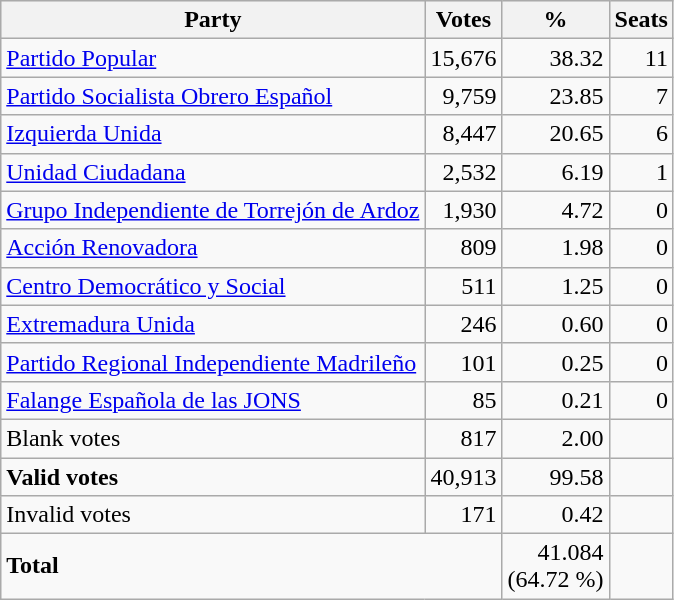<table class="wikitable" border="1">
<tr style="background-color:#E9E9E9">
<th>Party</th>
<th>Votes</th>
<th>%</th>
<th>Seats</th>
</tr>
<tr>
<td><a href='#'>Partido Popular</a></td>
<td align="right">15,676</td>
<td align="right">38.32</td>
<td align="right">11</td>
</tr>
<tr>
<td><a href='#'>Partido Socialista Obrero Español</a></td>
<td align="right">9,759</td>
<td align="right">23.85</td>
<td align="right">7</td>
</tr>
<tr>
<td><a href='#'>Izquierda Unida</a></td>
<td align="right">8,447</td>
<td align="right">20.65</td>
<td align="right">6</td>
</tr>
<tr>
<td><a href='#'>Unidad Ciudadana</a></td>
<td align="right">2,532</td>
<td align="right">6.19</td>
<td align="right">1</td>
</tr>
<tr>
<td><a href='#'>Grupo Independiente de Torrejón de Ardoz</a></td>
<td align="right">1,930</td>
<td align="right">4.72</td>
<td align="right">0</td>
</tr>
<tr>
<td><a href='#'>Acción Renovadora</a></td>
<td align="right">809</td>
<td align="right">1.98</td>
<td align="right">0</td>
</tr>
<tr>
<td><a href='#'>Centro Democrático y Social</a></td>
<td align="right">511</td>
<td align="right">1.25</td>
<td align="right">0</td>
</tr>
<tr>
<td><a href='#'>Extremadura Unida</a></td>
<td align="right">246</td>
<td align="right">0.60</td>
<td align="right">0</td>
</tr>
<tr>
<td><a href='#'>Partido Regional Independiente Madrileño</a></td>
<td align="right">101</td>
<td align="right">0.25</td>
<td align="right">0</td>
</tr>
<tr>
<td><a href='#'>Falange Española de las JONS</a></td>
<td align="right">85</td>
<td align="right">0.21</td>
<td align="right">0</td>
</tr>
<tr>
<td>Blank votes</td>
<td align="right">817</td>
<td align="right">2.00</td>
<td> </td>
</tr>
<tr>
<td><strong>Valid votes</strong></td>
<td align="right">40,913</td>
<td align="right">99.58</td>
<td> </td>
</tr>
<tr>
<td>Invalid votes</td>
<td align="right">171</td>
<td align="right">0.42</td>
<td> </td>
</tr>
<tr>
<td colspan="2"><strong>Total</strong></td>
<td align="right">41.084<br>(64.72 %)</td>
<td></td>
</tr>
</table>
